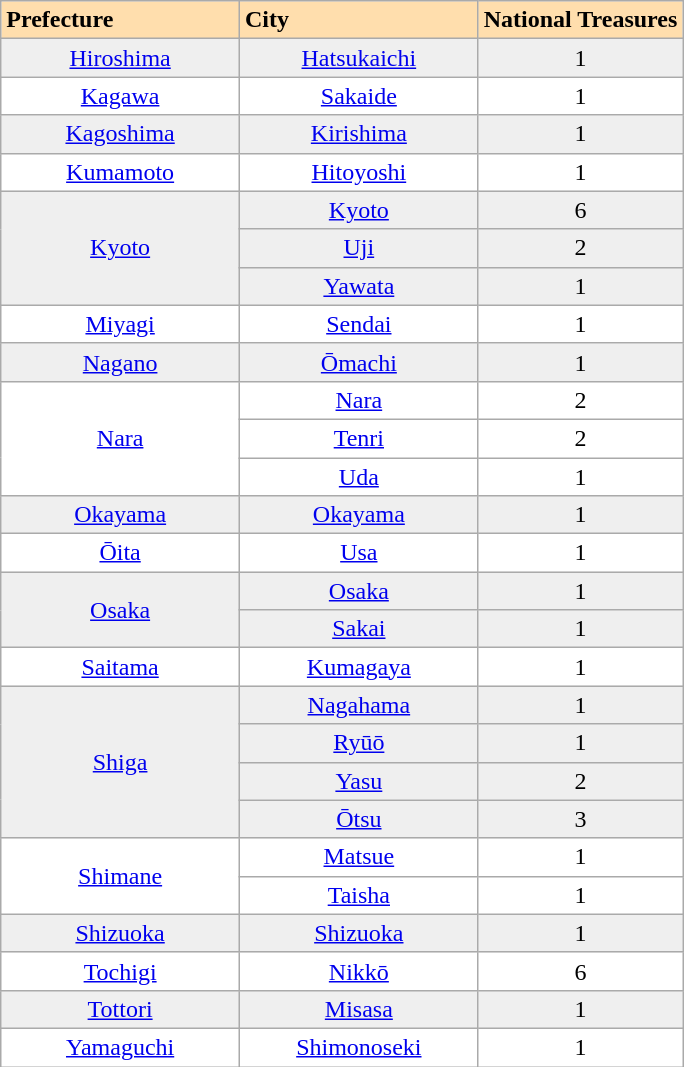<table class="wikitable" style="text-align:center; background:#fff; float:left;">
<tr>
<th style="text-align:left; width:35%; background:#ffdead;">Prefecture</th>
<th style="text-align:left; width:35%; background:#ffdead;">City</th>
<th style="text-align:left; width:30%; background:#ffdead;">National Treasures</th>
</tr>
<tr>
<td style="background:#efefef;"><a href='#'>Hiroshima</a></td>
<td style="background:#efefef;"><a href='#'>Hatsukaichi</a></td>
<td style="background:#efefef;">1</td>
</tr>
<tr>
<td><a href='#'>Kagawa</a></td>
<td><a href='#'>Sakaide</a></td>
<td>1</td>
</tr>
<tr>
<td style="background:#efefef;"><a href='#'>Kagoshima</a></td>
<td style="background:#efefef;"><a href='#'>Kirishima</a></td>
<td style="background:#efefef;">1</td>
</tr>
<tr>
<td><a href='#'>Kumamoto</a></td>
<td><a href='#'>Hitoyoshi</a></td>
<td>1</td>
</tr>
<tr>
<td style="background:#efefef;" rowspan="3"><a href='#'>Kyoto</a></td>
<td style="background:#efefef;"><a href='#'>Kyoto</a></td>
<td style="background:#efefef;">6</td>
</tr>
<tr>
<td style="background:#efefef;"><a href='#'>Uji</a></td>
<td style="background:#efefef;">2</td>
</tr>
<tr>
<td style="background:#efefef;"><a href='#'>Yawata</a></td>
<td style="background:#efefef;">1</td>
</tr>
<tr>
<td><a href='#'>Miyagi</a></td>
<td><a href='#'>Sendai</a></td>
<td>1</td>
</tr>
<tr>
<td style="background:#efefef;"><a href='#'>Nagano</a></td>
<td style="background:#efefef;"><a href='#'>Ōmachi</a></td>
<td style="background:#efefef;">1</td>
</tr>
<tr>
<td rowspan="3"><a href='#'>Nara</a></td>
<td><a href='#'>Nara</a></td>
<td>2</td>
</tr>
<tr>
<td><a href='#'>Tenri</a></td>
<td>2</td>
</tr>
<tr>
<td><a href='#'>Uda</a></td>
<td>1</td>
</tr>
<tr>
<td style="background:#efefef;"><a href='#'>Okayama</a></td>
<td style="background:#efefef;"><a href='#'>Okayama</a></td>
<td style="background:#efefef;">1</td>
</tr>
<tr>
<td><a href='#'>Ōita</a></td>
<td><a href='#'>Usa</a></td>
<td>1</td>
</tr>
<tr>
<td style="background:#efefef;" rowspan="2"><a href='#'>Osaka</a></td>
<td style="background:#efefef;"><a href='#'>Osaka</a></td>
<td style="background:#efefef;">1</td>
</tr>
<tr>
<td style="background:#efefef;"><a href='#'>Sakai</a></td>
<td style="background:#efefef;">1</td>
</tr>
<tr>
<td><a href='#'>Saitama</a></td>
<td><a href='#'>Kumagaya</a></td>
<td>1</td>
</tr>
<tr>
<td style="background:#efefef;" rowspan="4"><a href='#'>Shiga</a></td>
<td style="background:#efefef;"><a href='#'>Nagahama</a></td>
<td style="background:#efefef;">1</td>
</tr>
<tr>
<td style="background:#efefef;"><a href='#'>Ryūō</a></td>
<td style="background:#efefef;">1</td>
</tr>
<tr>
<td style="background:#efefef;"><a href='#'>Yasu</a></td>
<td style="background:#efefef;">2</td>
</tr>
<tr>
<td style="background:#efefef;"><a href='#'>Ōtsu</a></td>
<td style="background:#efefef;">3</td>
</tr>
<tr>
<td rowspan="2"><a href='#'>Shimane</a></td>
<td><a href='#'>Matsue</a></td>
<td>1</td>
</tr>
<tr>
<td><a href='#'>Taisha</a></td>
<td>1</td>
</tr>
<tr>
<td style="background:#efefef;"><a href='#'>Shizuoka</a></td>
<td style="background:#efefef;"><a href='#'>Shizuoka</a></td>
<td style="background:#efefef;">1</td>
</tr>
<tr>
<td><a href='#'>Tochigi</a></td>
<td><a href='#'>Nikkō</a></td>
<td>6</td>
</tr>
<tr>
<td style="background:#efefef;"><a href='#'>Tottori</a></td>
<td style="background:#efefef;"><a href='#'>Misasa</a></td>
<td style="background:#efefef;">1</td>
</tr>
<tr>
<td><a href='#'>Yamaguchi</a></td>
<td><a href='#'>Shimonoseki</a></td>
<td>1</td>
</tr>
</table>
